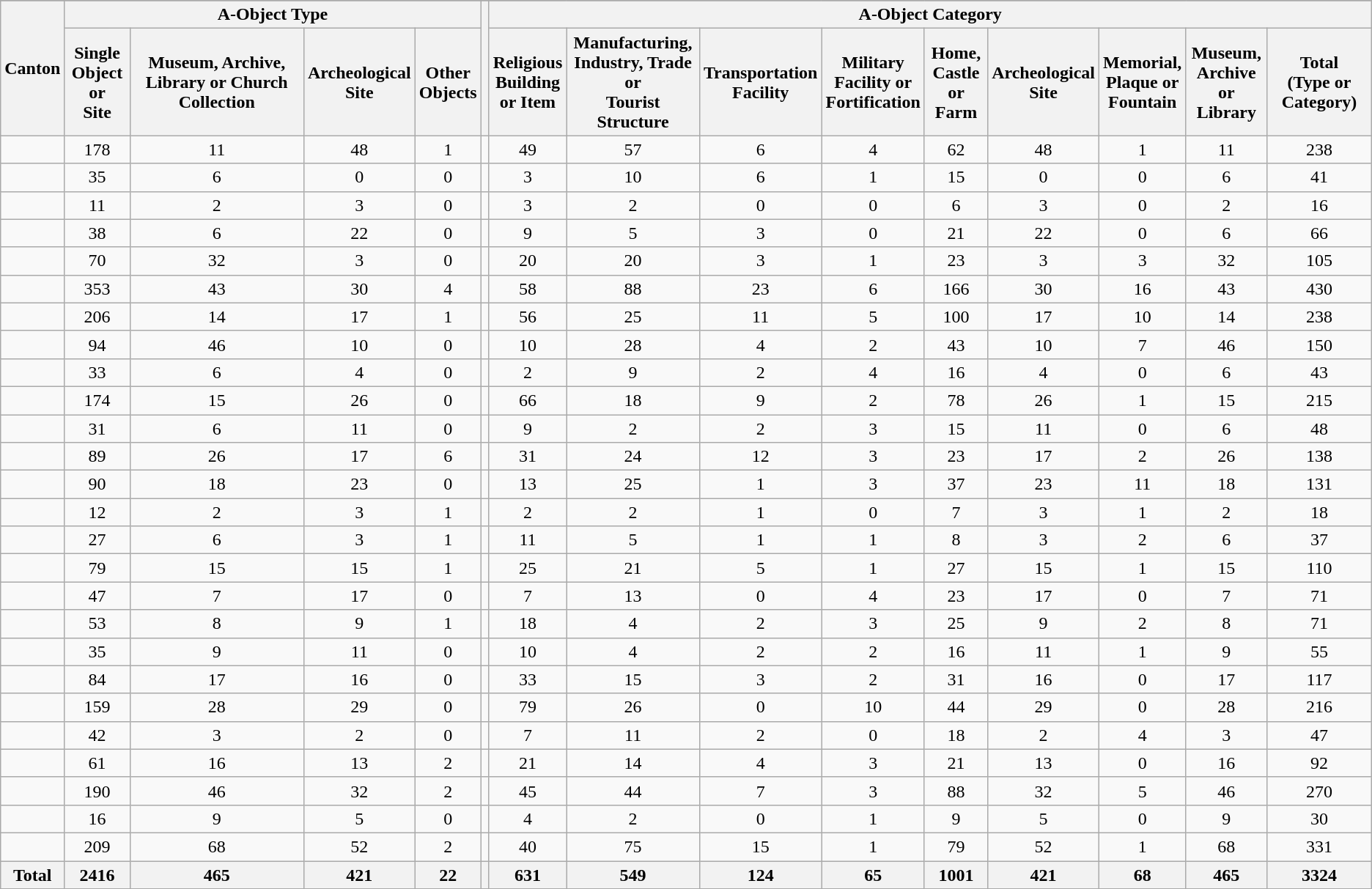<table class="wikitable sortable collapsible collapsed" style ="text-align: center">
<tr>
</tr>
<tr>
<th class="unsortable" rowspan="2">Canton</th>
<th colspan="4" class="unsortable">A-Object Type</th>
<th class="unsortable" rowspan="2"></th>
<th colspan="9" class="unsortable">A-Object Category</th>
</tr>
<tr>
<th>Single<br>Object or<br>Site</th>
<th>Museum, Archive, Library or Church Collection</th>
<th>Archeological<br>Site</th>
<th>Other <br> Objects</th>
<th>Religious<br>Building<br>or Item</th>
<th>Manufacturing,<br>Industry, Trade or<br>Tourist Structure</th>
<th>Transportation<br>Facility</th>
<th>Military<br>Facility or<br>Fortification</th>
<th>Home,<br>Castle or<br>Farm</th>
<th>Archeological<br>Site</th>
<th>Memorial,<br>Plaque or<br>Fountain</th>
<th>Museum,<br>Archive or<br>Library</th>
<th>Total<br>(Type or Category)</th>
</tr>
<tr>
<td></td>
<td>178</td>
<td>11</td>
<td>48</td>
<td>1</td>
<td></td>
<td>49</td>
<td>57</td>
<td>6</td>
<td>4</td>
<td>62</td>
<td>48</td>
<td>1</td>
<td>11</td>
<td>238</td>
</tr>
<tr>
<td></td>
<td>35</td>
<td>6</td>
<td>0</td>
<td>0</td>
<td></td>
<td>3</td>
<td>10</td>
<td>6</td>
<td>1</td>
<td>15</td>
<td>0</td>
<td>0</td>
<td>6</td>
<td>41</td>
</tr>
<tr>
<td></td>
<td>11</td>
<td>2</td>
<td>3</td>
<td>0</td>
<td></td>
<td>3</td>
<td>2</td>
<td>0</td>
<td>0</td>
<td>6</td>
<td>3</td>
<td>0</td>
<td>2</td>
<td>16</td>
</tr>
<tr>
<td></td>
<td>38</td>
<td>6</td>
<td>22</td>
<td>0</td>
<td></td>
<td>9</td>
<td>5</td>
<td>3</td>
<td>0</td>
<td>21</td>
<td>22</td>
<td>0</td>
<td>6</td>
<td>66</td>
</tr>
<tr>
<td></td>
<td>70</td>
<td>32</td>
<td>3</td>
<td>0</td>
<td></td>
<td>20</td>
<td>20</td>
<td>3</td>
<td>1</td>
<td>23</td>
<td>3</td>
<td>3</td>
<td>32</td>
<td>105</td>
</tr>
<tr>
<td></td>
<td>353</td>
<td>43</td>
<td>30</td>
<td>4</td>
<td></td>
<td>58</td>
<td>88</td>
<td>23</td>
<td>6</td>
<td>166</td>
<td>30</td>
<td>16</td>
<td>43</td>
<td>430</td>
</tr>
<tr>
<td></td>
<td>206</td>
<td>14</td>
<td>17</td>
<td>1</td>
<td></td>
<td>56</td>
<td>25</td>
<td>11</td>
<td>5</td>
<td>100</td>
<td>17</td>
<td>10</td>
<td>14</td>
<td>238</td>
</tr>
<tr>
<td></td>
<td>94</td>
<td>46</td>
<td>10</td>
<td>0</td>
<td></td>
<td>10</td>
<td>28</td>
<td>4</td>
<td>2</td>
<td>43</td>
<td>10</td>
<td>7</td>
<td>46</td>
<td>150</td>
</tr>
<tr>
<td></td>
<td>33</td>
<td>6</td>
<td>4</td>
<td>0</td>
<td></td>
<td>2</td>
<td>9</td>
<td>2</td>
<td>4</td>
<td>16</td>
<td>4</td>
<td>0</td>
<td>6</td>
<td>43</td>
</tr>
<tr>
<td></td>
<td>174</td>
<td>15</td>
<td>26</td>
<td>0</td>
<td></td>
<td>66</td>
<td>18</td>
<td>9</td>
<td>2</td>
<td>78</td>
<td>26</td>
<td>1</td>
<td>15</td>
<td>215</td>
</tr>
<tr>
<td></td>
<td>31</td>
<td>6</td>
<td>11</td>
<td>0</td>
<td></td>
<td>9</td>
<td>2</td>
<td>2</td>
<td>3</td>
<td>15</td>
<td>11</td>
<td>0</td>
<td>6</td>
<td>48</td>
</tr>
<tr>
<td></td>
<td>89</td>
<td>26</td>
<td>17</td>
<td>6</td>
<td></td>
<td>31</td>
<td>24</td>
<td>12</td>
<td>3</td>
<td>23</td>
<td>17</td>
<td>2</td>
<td>26</td>
<td>138</td>
</tr>
<tr>
<td></td>
<td>90</td>
<td>18</td>
<td>23</td>
<td>0</td>
<td></td>
<td>13</td>
<td>25</td>
<td>1</td>
<td>3</td>
<td>37</td>
<td>23</td>
<td>11</td>
<td>18</td>
<td>131</td>
</tr>
<tr>
<td></td>
<td>12</td>
<td>2</td>
<td>3</td>
<td>1</td>
<td></td>
<td>2</td>
<td>2</td>
<td>1</td>
<td>0</td>
<td>7</td>
<td>3</td>
<td>1</td>
<td>2</td>
<td>18</td>
</tr>
<tr>
<td></td>
<td>27</td>
<td>6</td>
<td>3</td>
<td>1</td>
<td></td>
<td>11</td>
<td>5</td>
<td>1</td>
<td>1</td>
<td>8</td>
<td>3</td>
<td>2</td>
<td>6</td>
<td>37</td>
</tr>
<tr>
<td></td>
<td>79</td>
<td>15</td>
<td>15</td>
<td>1</td>
<td></td>
<td>25</td>
<td>21</td>
<td>5</td>
<td>1</td>
<td>27</td>
<td>15</td>
<td>1</td>
<td>15</td>
<td>110</td>
</tr>
<tr>
<td></td>
<td>47</td>
<td>7</td>
<td>17</td>
<td>0</td>
<td></td>
<td>7</td>
<td>13</td>
<td>0</td>
<td>4</td>
<td>23</td>
<td>17</td>
<td>0</td>
<td>7</td>
<td>71</td>
</tr>
<tr>
<td></td>
<td>53</td>
<td>8</td>
<td>9</td>
<td>1</td>
<td></td>
<td>18</td>
<td>4</td>
<td>2</td>
<td>3</td>
<td>25</td>
<td>9</td>
<td>2</td>
<td>8</td>
<td>71</td>
</tr>
<tr>
<td></td>
<td>35</td>
<td>9</td>
<td>11</td>
<td>0</td>
<td></td>
<td>10</td>
<td>4</td>
<td>2</td>
<td>2</td>
<td>16</td>
<td>11</td>
<td>1</td>
<td>9</td>
<td>55</td>
</tr>
<tr>
<td></td>
<td>84</td>
<td>17</td>
<td>16</td>
<td>0</td>
<td></td>
<td>33</td>
<td>15</td>
<td>3</td>
<td>2</td>
<td>31</td>
<td>16</td>
<td>0</td>
<td>17</td>
<td>117</td>
</tr>
<tr>
<td></td>
<td>159</td>
<td>28</td>
<td>29</td>
<td>0</td>
<td></td>
<td>79</td>
<td>26</td>
<td>0</td>
<td>10</td>
<td>44</td>
<td>29</td>
<td>0</td>
<td>28</td>
<td>216</td>
</tr>
<tr>
<td></td>
<td>42</td>
<td>3</td>
<td>2</td>
<td>0</td>
<td></td>
<td>7</td>
<td>11</td>
<td>2</td>
<td>0</td>
<td>18</td>
<td>2</td>
<td>4</td>
<td>3</td>
<td>47</td>
</tr>
<tr>
<td></td>
<td>61</td>
<td>16</td>
<td>13</td>
<td>2</td>
<td></td>
<td>21</td>
<td>14</td>
<td>4</td>
<td>3</td>
<td>21</td>
<td>13</td>
<td>0</td>
<td>16</td>
<td>92</td>
</tr>
<tr>
<td></td>
<td>190</td>
<td>46</td>
<td>32</td>
<td>2</td>
<td></td>
<td>45</td>
<td>44</td>
<td>7</td>
<td>3</td>
<td>88</td>
<td>32</td>
<td>5</td>
<td>46</td>
<td>270</td>
</tr>
<tr>
<td></td>
<td>16</td>
<td>9</td>
<td>5</td>
<td>0</td>
<td></td>
<td>4</td>
<td>2</td>
<td>0</td>
<td>1</td>
<td>9</td>
<td>5</td>
<td>0</td>
<td>9</td>
<td>30</td>
</tr>
<tr>
<td></td>
<td>209</td>
<td>68</td>
<td>52</td>
<td>2</td>
<td></td>
<td>40</td>
<td>75</td>
<td>15</td>
<td>1</td>
<td>79</td>
<td>52</td>
<td>1</td>
<td>68</td>
<td>331</td>
</tr>
<tr>
<th>Total</th>
<th>2416</th>
<th>465</th>
<th>421</th>
<th>22</th>
<th></th>
<th>631</th>
<th>549</th>
<th>124</th>
<th>65</th>
<th>1001</th>
<th>421</th>
<th>68</th>
<th>465</th>
<th>3324</th>
</tr>
<tr>
</tr>
</table>
